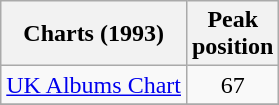<table class="wikitable sortable">
<tr>
<th scope="col">Charts (1993)</th>
<th scope="col">Peak<br>position</th>
</tr>
<tr>
<td><a href='#'>UK Albums Chart</a></td>
<td style="text-align:center;">67</td>
</tr>
<tr>
</tr>
</table>
